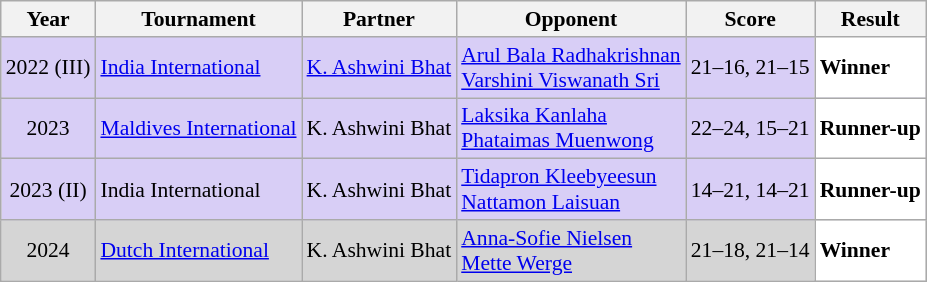<table class="sortable wikitable" style="font-size: 90%;">
<tr>
<th>Year</th>
<th>Tournament</th>
<th>Partner</th>
<th>Opponent</th>
<th>Score</th>
<th>Result</th>
</tr>
<tr style="background:#D8CEF6">
<td align="center">2022 (III)</td>
<td align="left"><a href='#'>India International</a></td>
<td align="left"> <a href='#'>K. Ashwini Bhat</a></td>
<td align="left"> <a href='#'>Arul Bala Radhakrishnan</a><br> <a href='#'>Varshini Viswanath Sri</a></td>
<td align="left">21–16, 21–15</td>
<td style="text-align:left; background:white"> <strong>Winner</strong></td>
</tr>
<tr style="background:#D8CEF6">
<td align="center">2023</td>
<td align="left"><a href='#'>Maldives International</a></td>
<td align="left"> K. Ashwini Bhat</td>
<td align="left"> <a href='#'>Laksika Kanlaha</a><br> <a href='#'>Phataimas Muenwong</a></td>
<td align="left">22–24, 15–21</td>
<td style="text-align:left; background:white"> <strong>Runner-up</strong></td>
</tr>
<tr style="background:#D8CEF6">
<td align="center">2023 (II)</td>
<td align="left">India International</td>
<td align="left"> K. Ashwini Bhat</td>
<td align="left"> <a href='#'>Tidapron Kleebyeesun</a><br> <a href='#'>Nattamon Laisuan</a></td>
<td align="left">14–21, 14–21</td>
<td style="text-align:left; background:white"> <strong>Runner-up</strong></td>
</tr>
<tr style="background:#D5D5D5">
<td align="center">2024</td>
<td align="left"><a href='#'>Dutch International</a></td>
<td align="left"> K. Ashwini Bhat</td>
<td align="left"> <a href='#'>Anna-Sofie Nielsen</a><br> <a href='#'>Mette Werge</a></td>
<td align="left">21–18, 21–14</td>
<td style="text-align:left; background:white"> <strong>Winner</strong></td>
</tr>
</table>
